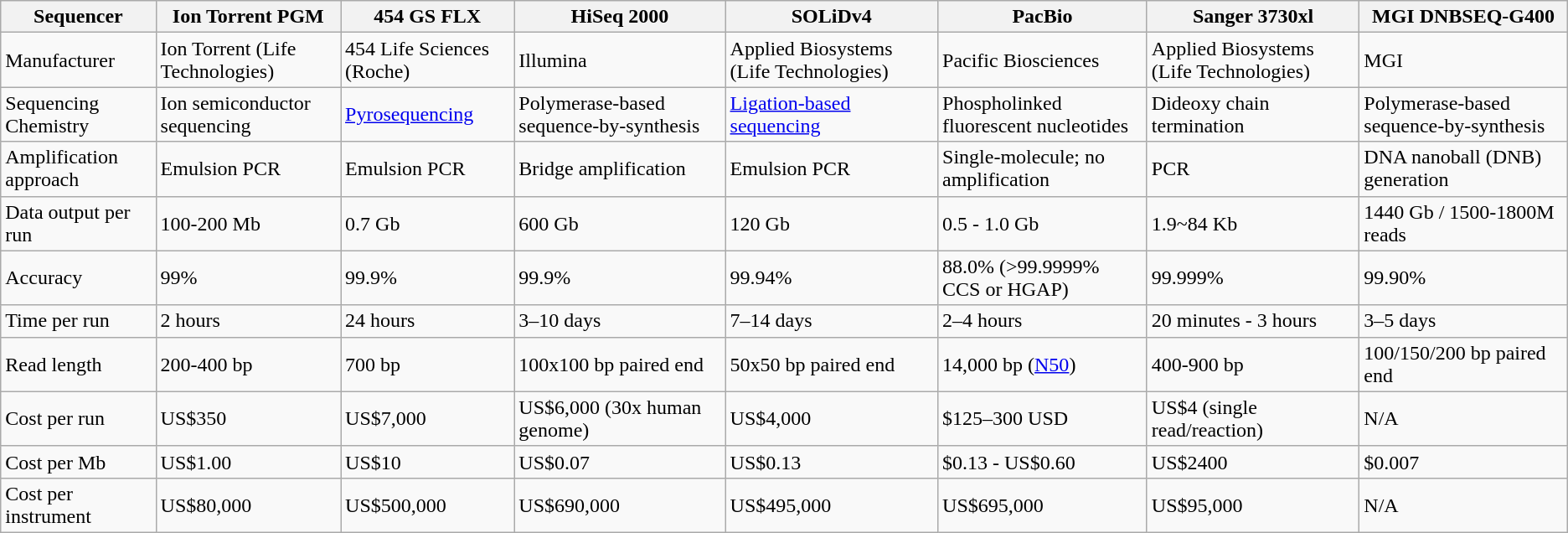<table class="wikitable">
<tr>
<th>Sequencer</th>
<th><strong>Ion Torrent PGM</strong></th>
<th><strong>454 GS FLX</strong></th>
<th><strong>HiSeq 2000</strong></th>
<th><strong>SOLiDv4</strong></th>
<th><strong>PacBio</strong></th>
<th><strong>Sanger 3730xl</strong></th>
<th><strong>MGI DNBSEQ-G400</strong></th>
</tr>
<tr>
<td>Manufacturer</td>
<td>Ion Torrent (Life Technologies)</td>
<td>454 Life Sciences (Roche)</td>
<td>Illumina</td>
<td>Applied Biosystems (Life Technologies)</td>
<td>Pacific Biosciences</td>
<td>Applied Biosystems (Life Technologies)</td>
<td>MGI</td>
</tr>
<tr>
<td>Sequencing Chemistry</td>
<td>Ion semiconductor sequencing</td>
<td><a href='#'>Pyrosequencing</a></td>
<td>Polymerase-based sequence-by-synthesis</td>
<td><a href='#'>Ligation-based sequencing</a></td>
<td>Phospholinked fluorescent nucleotides</td>
<td>Dideoxy chain termination</td>
<td>Polymerase-based sequence-by-synthesis</td>
</tr>
<tr>
<td>Amplification approach</td>
<td>Emulsion PCR</td>
<td>Emulsion PCR</td>
<td>Bridge amplification</td>
<td>Emulsion PCR</td>
<td>Single-molecule; no amplification</td>
<td>PCR</td>
<td>DNA nanoball (DNB) generation</td>
</tr>
<tr>
<td>Data output per run</td>
<td>100-200 Mb</td>
<td>0.7 Gb</td>
<td>600 Gb</td>
<td>120 Gb</td>
<td>0.5 - 1.0 Gb</td>
<td>1.9~84 Kb</td>
<td>1440 Gb / 1500-1800M reads</td>
</tr>
<tr>
<td>Accuracy</td>
<td>99%</td>
<td>99.9%</td>
<td>99.9%</td>
<td>99.94%</td>
<td>88.0% (>99.9999% CCS or HGAP)</td>
<td>99.999%</td>
<td>99.90%</td>
</tr>
<tr>
<td>Time per run</td>
<td>2 hours</td>
<td>24 hours</td>
<td>3–10 days</td>
<td>7–14 days</td>
<td>2–4 hours</td>
<td>20 minutes - 3 hours</td>
<td>3–5 days</td>
</tr>
<tr>
<td>Read length</td>
<td>200-400 bp</td>
<td>700 bp</td>
<td>100x100 bp paired end</td>
<td>50x50 bp paired end</td>
<td>14,000 bp (<a href='#'>N50</a>)</td>
<td>400-900 bp</td>
<td>100/150/200 bp paired end</td>
</tr>
<tr>
<td>Cost per run</td>
<td>US$350</td>
<td>US$7,000</td>
<td>US$6,000 (30x human genome)</td>
<td>US$4,000</td>
<td>$125–300 USD</td>
<td>US$4 (single read/reaction)</td>
<td>N/A</td>
</tr>
<tr>
<td>Cost per Mb</td>
<td>US$1.00</td>
<td>US$10</td>
<td>US$0.07</td>
<td>US$0.13</td>
<td>$0.13 - US$0.60</td>
<td>US$2400</td>
<td>$0.007</td>
</tr>
<tr>
<td>Cost per instrument</td>
<td>US$80,000</td>
<td>US$500,000</td>
<td>US$690,000</td>
<td>US$495,000</td>
<td>US$695,000</td>
<td>US$95,000</td>
<td>N/A</td>
</tr>
</table>
